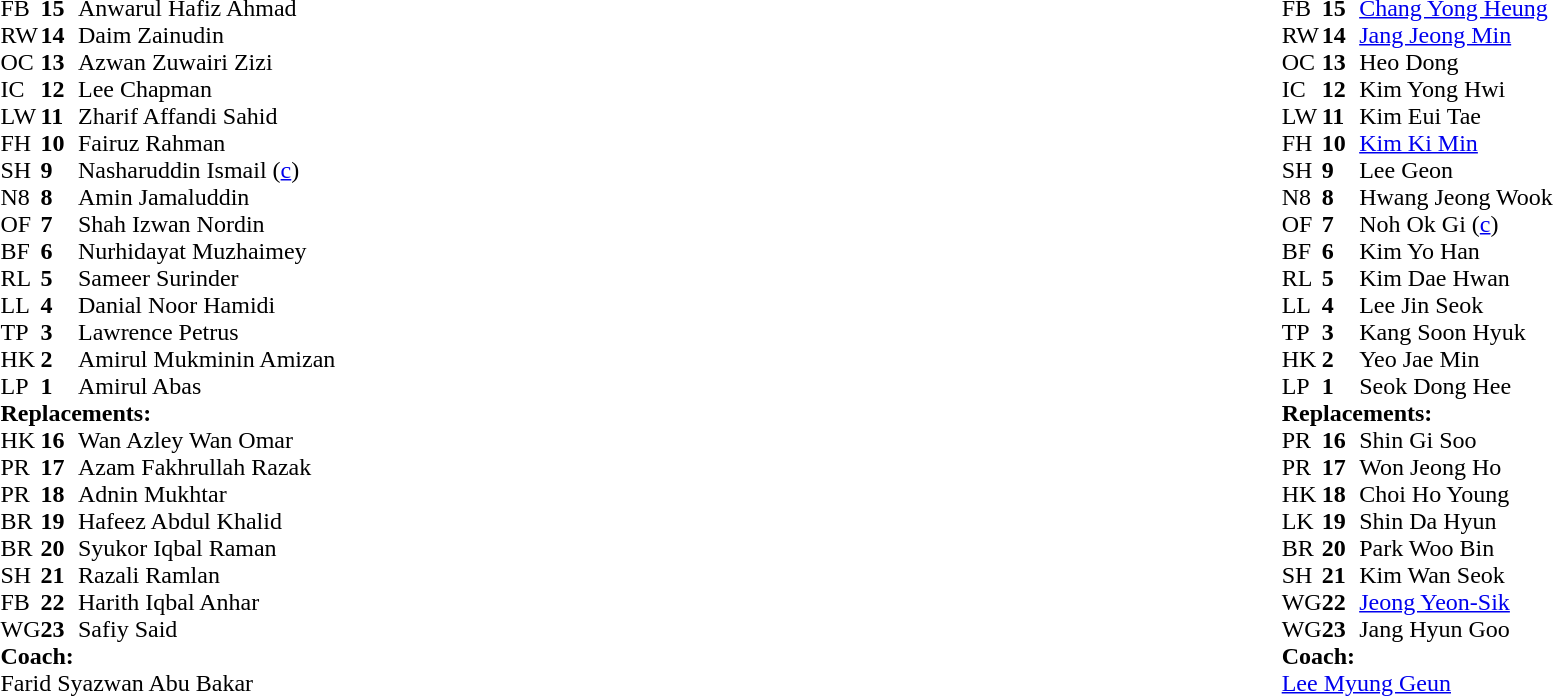<table style="width:100%">
<tr>
<td style="vertical-align:top; width:50%"><br><table cellspacing="0" cellpadding="0">
<tr>
<th width="25"></th>
<th width="25"></th>
</tr>
<tr>
<td>FB</td>
<td><strong>15</strong></td>
<td>Anwarul Hafiz Ahmad</td>
</tr>
<tr>
<td>RW</td>
<td><strong>14</strong></td>
<td>Daim Zainudin</td>
</tr>
<tr>
<td>OC</td>
<td><strong>13</strong></td>
<td>Azwan Zuwairi Zizi</td>
</tr>
<tr>
<td>IC</td>
<td><strong>12</strong></td>
<td>Lee Chapman</td>
</tr>
<tr>
<td>LW</td>
<td><strong>11</strong></td>
<td>Zharif Affandi Sahid</td>
</tr>
<tr>
<td>FH</td>
<td><strong>10</strong></td>
<td>Fairuz Rahman</td>
</tr>
<tr>
<td>SH</td>
<td><strong>9</strong></td>
<td>Nasharuddin Ismail (<a href='#'>c</a>)</td>
</tr>
<tr>
<td>N8</td>
<td><strong>8</strong></td>
<td>Amin Jamaluddin</td>
</tr>
<tr>
<td>OF</td>
<td><strong>7</strong></td>
<td>Shah Izwan Nordin</td>
</tr>
<tr>
<td>BF</td>
<td><strong>6</strong></td>
<td>Nurhidayat Muzhaimey</td>
</tr>
<tr>
<td>RL</td>
<td><strong>5</strong></td>
<td>Sameer Surinder</td>
</tr>
<tr>
<td>LL</td>
<td><strong>4</strong></td>
<td>Danial Noor Hamidi</td>
</tr>
<tr>
<td>TP</td>
<td><strong>3</strong></td>
<td>Lawrence Petrus</td>
</tr>
<tr>
<td>HK</td>
<td><strong>2</strong></td>
<td>Amirul Mukminin Amizan</td>
</tr>
<tr>
<td>LP</td>
<td><strong>1</strong></td>
<td>Amirul Abas</td>
</tr>
<tr>
<td colspan="3"><strong>Replacements:</strong></td>
</tr>
<tr>
<td>HK</td>
<td><strong>16</strong></td>
<td>Wan Azley Wan Omar</td>
</tr>
<tr>
<td>PR</td>
<td><strong>17</strong></td>
<td>Azam Fakhrullah Razak</td>
</tr>
<tr>
<td>PR</td>
<td><strong>18</strong></td>
<td>Adnin Mukhtar</td>
</tr>
<tr>
<td>BR</td>
<td><strong>19</strong></td>
<td>Hafeez Abdul Khalid</td>
</tr>
<tr>
<td>BR</td>
<td><strong>20</strong></td>
<td>Syukor Iqbal Raman</td>
</tr>
<tr>
<td>SH</td>
<td><strong>21</strong></td>
<td>Razali Ramlan</td>
</tr>
<tr>
<td>FB</td>
<td><strong>22</strong></td>
<td>Harith Iqbal Anhar</td>
</tr>
<tr>
<td>WG</td>
<td><strong>23</strong></td>
<td>Safiy Said</td>
</tr>
<tr>
<td colspan="3"><strong>Coach:</strong></td>
</tr>
<tr>
<td colspan="3">  Farid Syazwan Abu Bakar</td>
</tr>
</table>
</td>
<td style="vertical-align:top; width:50%"><br><table cellspacing="0" cellpadding="0" style="margin:auto">
<tr>
<th width="25"></th>
<th width="25"></th>
</tr>
<tr>
<td>FB</td>
<td><strong>15</strong></td>
<td><a href='#'>Chang Yong Heung</a></td>
</tr>
<tr>
<td>RW</td>
<td><strong>14</strong></td>
<td><a href='#'>Jang Jeong Min</a></td>
</tr>
<tr>
<td>OC</td>
<td><strong>13</strong></td>
<td>Heo Dong</td>
</tr>
<tr>
<td>IC</td>
<td><strong>12</strong></td>
<td>Kim Yong Hwi</td>
</tr>
<tr>
<td>LW</td>
<td><strong>11</strong></td>
<td>Kim Eui Tae</td>
</tr>
<tr>
<td>FH</td>
<td><strong>10</strong></td>
<td><a href='#'>Kim Ki Min</a></td>
</tr>
<tr>
<td>SH</td>
<td><strong>9</strong></td>
<td>Lee Geon</td>
</tr>
<tr>
<td>N8</td>
<td><strong>8</strong></td>
<td>Hwang Jeong Wook</td>
</tr>
<tr>
<td>OF</td>
<td><strong>7</strong></td>
<td>Noh Ok Gi (<a href='#'>c</a>)</td>
</tr>
<tr>
<td>BF</td>
<td><strong>6</strong></td>
<td>Kim Yo Han</td>
</tr>
<tr>
<td>RL</td>
<td><strong>5</strong></td>
<td>Kim Dae Hwan</td>
</tr>
<tr>
<td>LL</td>
<td><strong>4</strong></td>
<td>Lee Jin Seok</td>
</tr>
<tr>
<td>TP</td>
<td><strong>3</strong></td>
<td>Kang Soon Hyuk</td>
</tr>
<tr>
<td>HK</td>
<td><strong>2</strong></td>
<td>Yeo Jae Min</td>
</tr>
<tr>
<td>LP</td>
<td><strong>1</strong></td>
<td>Seok Dong Hee</td>
</tr>
<tr>
<td colspan="3"><strong>Replacements:</strong></td>
</tr>
<tr>
<td>PR</td>
<td><strong>16</strong></td>
<td>Shin Gi Soo</td>
</tr>
<tr>
<td>PR</td>
<td><strong>17</strong></td>
<td>Won Jeong Ho</td>
</tr>
<tr>
<td>HK</td>
<td><strong>18</strong></td>
<td>Choi Ho Young</td>
</tr>
<tr>
<td>LK</td>
<td><strong>19</strong></td>
<td>Shin Da Hyun</td>
</tr>
<tr>
<td>BR</td>
<td><strong>20</strong></td>
<td>Park Woo Bin</td>
</tr>
<tr>
<td>SH</td>
<td><strong>21</strong></td>
<td>Kim Wan Seok</td>
</tr>
<tr>
<td>WG</td>
<td><strong>22</strong></td>
<td><a href='#'>Jeong Yeon-Sik</a></td>
</tr>
<tr>
<td>WG</td>
<td><strong>23</strong></td>
<td>Jang Hyun Goo</td>
</tr>
<tr>
<td colspan="3"><strong>Coach:</strong></td>
</tr>
<tr>
<td colspan="3"> <a href='#'>Lee Myung Geun</a></td>
</tr>
</table>
</td>
</tr>
</table>
